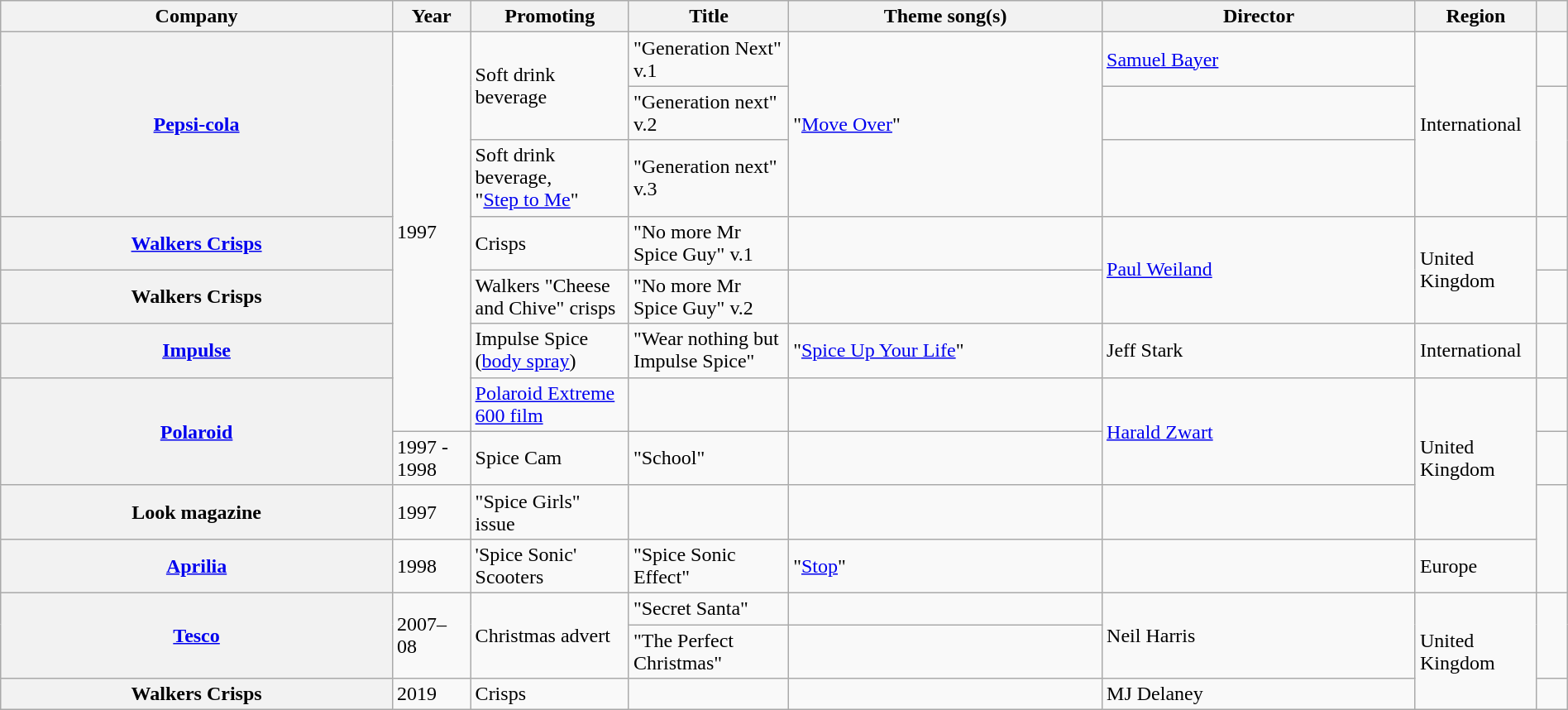<table class="wikitable sortable plainrowheaders" width=100%>
<tr>
<th scope="col" width=25%>Company</th>
<th scope="col" width=5%>Year</th>
<th scope="col">Promoting</th>
<th scope="col">Title</th>
<th scope="col" width=20%>Theme song(s)</th>
<th scope="col" width=20%>Director</th>
<th scope="col">Region</th>
<th scope="col" width=2% class="unsortable"></th>
</tr>
<tr>
<th rowspan="3" scope="row"><a href='#'>Pepsi-cola</a></th>
<td rowspan="7">1997</td>
<td rowspan="2">Soft drink beverage</td>
<td>"Generation Next" v.1</td>
<td rowspan="3">"<a href='#'>Move Over</a>"</td>
<td><a href='#'>Samuel Bayer</a></td>
<td rowspan="3">International</td>
<td style="text-align: center;"></td>
</tr>
<tr>
<td>"Generation next" v.2</td>
<td></td>
<td rowspan="2" style="text-align: center;"></td>
</tr>
<tr>
<td>Soft drink beverage,<br>"<a href='#'>Step to Me</a>"</td>
<td>"Generation next" v.3</td>
<td></td>
</tr>
<tr>
<th scope="row"><a href='#'>Walkers Crisps</a></th>
<td>Crisps</td>
<td>"No more Mr Spice Guy" v.1</td>
<td></td>
<td rowspan="2"><a href='#'>Paul Weiland</a></td>
<td rowspan="2">United Kingdom</td>
<td style="text-align: center;"><br></td>
</tr>
<tr>
<th scope="row">Walkers Crisps</th>
<td>Walkers "Cheese and Chive" crisps</td>
<td>"No more Mr Spice Guy" v.2</td>
<td></td>
<td style="text-align: center;"></td>
</tr>
<tr>
<th scope="row"><a href='#'>Impulse</a></th>
<td>Impulse Spice<br>(<a href='#'>body spray</a>)</td>
<td>"Wear nothing but Impulse Spice"</td>
<td>"<a href='#'>Spice Up Your Life</a>"</td>
<td>Jeff Stark</td>
<td>International</td>
<td style="text-align: center;"></td>
</tr>
<tr>
<th rowspan="2" scope="row"><a href='#'>Polaroid</a></th>
<td><a href='#'>Polaroid Extreme 600 film</a></td>
<td></td>
<td></td>
<td rowspan="2"><a href='#'>Harald Zwart</a></td>
<td rowspan="3">United Kingdom</td>
<td style="text-align: center;"></td>
</tr>
<tr>
<td>1997 - 1998</td>
<td>Spice Cam</td>
<td>"School"</td>
<td></td>
<td style="text-align: center;"><br></td>
</tr>
<tr>
<th scope="row">Look magazine</th>
<td>1997</td>
<td>"Spice Girls" issue</td>
<td></td>
<td></td>
<td></td>
<td rowspan="2" style="text-align: center;"></td>
</tr>
<tr>
<th scope="row"><a href='#'>Aprilia</a></th>
<td>1998</td>
<td>'Spice Sonic' Scooters</td>
<td>"Spice Sonic Effect"</td>
<td>"<a href='#'>Stop</a>"</td>
<td></td>
<td>Europe</td>
</tr>
<tr>
<th rowspan="2" scope="row"><a href='#'>Tesco</a></th>
<td rowspan="2">2007–08</td>
<td rowspan="2">Christmas advert</td>
<td>"Secret Santa"</td>
<td></td>
<td rowspan="2">Neil Harris</td>
<td rowspan="3">United Kingdom</td>
<td rowspan="2" style="text-align: center;"></td>
</tr>
<tr>
<td>"The Perfect Christmas"</td>
<td></td>
</tr>
<tr>
<th scope="row">Walkers Crisps</th>
<td>2019</td>
<td>Crisps</td>
<td></td>
<td></td>
<td>MJ Delaney</td>
<td style="text-align: center;"></td>
</tr>
</table>
